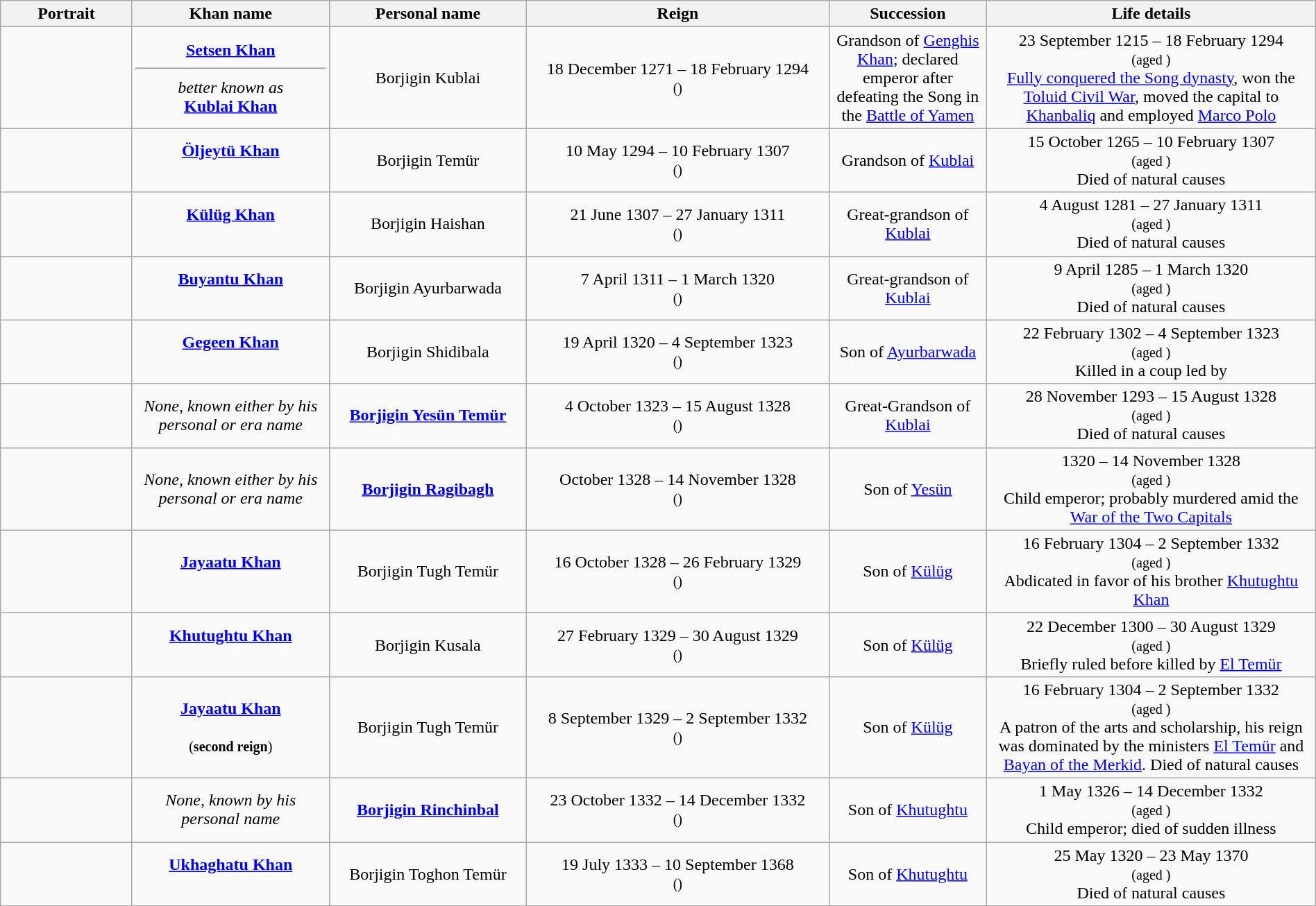<table class="wikitable plainrowheaders" style="text-align:center; width:100%;">
<tr>
<th scope="col" width="10%">Portrait</th>
<th scope="col" width="15%">Khan name</th>
<th scope="col" width="15%">Personal name</th>
<th scope="col" width="23%">Reign</th>
<th scope="col" width="12%">Succession</th>
<th scope="col" width="25%">Life details</th>
</tr>
<tr>
<td></td>
<td><strong><a href='#'>Setsen Khan</a></strong><br><hr><em>better known as</em><br><strong><a href='#'>Kublai Khan</a></strong><br><small></small></td>
<td>Borjigin Kublai<br></td>
<td>18 December 1271 – 18 February 1294<br><small>()</small><br><small></small></td>
<td>Grandson of <a href='#'>Genghis Khan</a>; declared emperor after defeating the Song in the <a href='#'>Battle of Yamen</a></td>
<td>23 September 1215 – 18 February 1294<br><small>(aged )</small><br><a href='#'>Fully conquered the Song dynasty</a>, won the <a href='#'>Toluid Civil War</a>, moved the capital to <a href='#'>Khanbaliq</a> and employed <a href='#'>Marco Polo</a></td>
</tr>
<tr>
<td></td>
<td><strong><a href='#'>Öljeytü Khan</a></strong><br><br><small></small></td>
<td>Borjigin Temür<br></td>
<td>10 May 1294 – 10 February 1307<br><small>()</small><br><small></small></td>
<td>Grandson of <a href='#'>Kublai</a></td>
<td>15 October 1265 – 10 February 1307<br><small>(aged )</small><br>Died of natural causes</td>
</tr>
<tr>
<td></td>
<td><strong><a href='#'>Külüg Khan</a></strong><br><br><small></small></td>
<td>Borjigin Haishan<br></td>
<td>21 June 1307 – 27 January 1311<br><small>()</small><br><small></small></td>
<td>Great-grandson of <a href='#'>Kublai</a></td>
<td>4 August 1281 – 27 January 1311<br><small>(aged )</small><br>Died of natural causes</td>
</tr>
<tr>
<td></td>
<td><strong><a href='#'>Buyantu Khan</a></strong><br><br><small></small></td>
<td>Borjigin Ayurbarwada<br></td>
<td>7 April 1311 – 1 March 1320<br><small>()</small><br><small></small></td>
<td>Great-grandson of <a href='#'>Kublai</a></td>
<td>9 April 1285 – 1 March 1320<br><small>(aged )</small><br>Died of natural causes</td>
</tr>
<tr>
<td></td>
<td><strong><a href='#'>Gegeen Khan</a></strong><br><br><small></small></td>
<td>Borjigin Shidibala<br></td>
<td>19 April 1320 – 4 September 1323<br><small>()</small><br><small></small></td>
<td>Son of <a href='#'>Ayurbarwada</a></td>
<td>22 February 1302 – 4 September 1323<br><small>(aged )</small><br>Killed in a coup led by </td>
</tr>
<tr>
<td></td>
<td><em>None, known either by his personal or era name</em></td>
<td><strong><a href='#'>Borjigin Yesün Temür</a></strong><br></td>
<td>4 October 1323 – 15 August 1328<br><small>()</small><br><small></small></td>
<td>Great-Grandson of <a href='#'>Kublai</a></td>
<td>28 November 1293 – 15 August 1328<br><small>(aged )</small><br>Died of natural causes</td>
</tr>
<tr>
<td></td>
<td><em>None, known either by his personal or era name</em></td>
<td><strong><a href='#'>Borjigin Ragibagh</a></strong><br></td>
<td>October 1328 – 14 November 1328<br><small>()</small><br><small></small></td>
<td>Son of <a href='#'>Yesün</a></td>
<td>1320 – 14 November 1328<br><small>(aged )</small><br>Child emperor; probably murdered amid the <a href='#'>War of the Two Capitals</a></td>
</tr>
<tr>
<td></td>
<td><strong><a href='#'>Jayaatu Khan</a></strong><br><br><small></small></td>
<td>Borjigin Tugh Temür<br></td>
<td>16 October 1328 – 26 February 1329<br><small>()</small><br><small></small></td>
<td>Son of <a href='#'>Külüg</a></td>
<td>16 February 1304 – 2 September 1332<br><small>(aged )</small><br>Abdicated in favor of his brother <a href='#'>Khutughtu Khan</a></td>
</tr>
<tr>
<td></td>
<td><strong><a href='#'>Khutughtu Khan</a></strong><br><br><small></small></td>
<td>Borjigin Kusala<br></td>
<td>27 February 1329 – 30 August 1329<br><small>()</small><br><small></small></td>
<td>Son of <a href='#'>Külüg</a></td>
<td>22 December 1300 – 30 August 1329<br><small>(aged )</small><br>Briefly ruled before killed by <a href='#'>El Temür</a></td>
</tr>
<tr>
<td></td>
<td><strong><a href='#'>Jayaatu Khan</a></strong><br><br><small>(<strong>second reign</strong>)</small></td>
<td>Borjigin Tugh Temür<br></td>
<td>8 September 1329 – 2 September 1332<br><small>()</small><br><small></small></td>
<td>Son of <a href='#'>Külüg</a></td>
<td>16 February 1304 – 2 September 1332<br><small>(aged )</small><br>A patron of the arts and scholarship, his reign was dominated by the ministers <a href='#'>El Temür</a> and <a href='#'>Bayan of the Merkid</a>. Died of natural causes</td>
</tr>
<tr>
<td></td>
<td><em>None, known by his personal name</em><br><small></small></td>
<td><strong><a href='#'>Borjigin Rinchinbal</a></strong><br></td>
<td>23 October 1332 – 14 December 1332<br><small>()</small><br><small></small></td>
<td>Son of <a href='#'>Khutughtu</a></td>
<td>1 May 1326 – 14 December 1332<br><small>(aged )</small><br>Child emperor; died of sudden illness</td>
</tr>
<tr>
<td></td>
<td><strong><a href='#'>Ukhaghatu Khan</a></strong><br><br><small></small></td>
<td>Borjigin Toghon Temür<br></td>
<td>19 July 1333 – 10 September 1368<br><small>()</small><br><small></small></td>
<td>Son of <a href='#'>Khutughtu</a></td>
<td>25 May 1320 – 23 May 1370<br><small>(aged )</small><br>Died of natural causes</td>
</tr>
</table>
